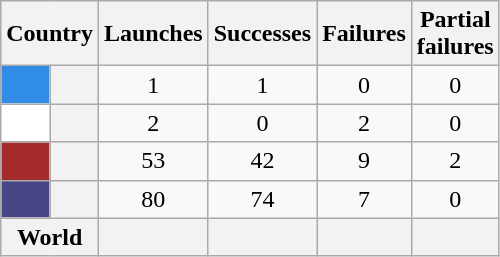<table class="wikitable sortable" style="text-align:center;">
<tr>
<th scope=col colspan=2>Country</th>
<th scope=col>Launches</th>
<th scope=col>Successes</th>
<th scope=col>Failures</th>
<th scope=col>Partial<br>failures</th>
</tr>
<tr>
<th scope=row style="background:#318ce7;"></th>
<th style="text-align:left;"></th>
<td>1</td>
<td>1</td>
<td>0</td>
<td>0</td>
</tr>
<tr>
<th scope=row style="background:#ffffff;"></th>
<th style="text-align:left;"></th>
<td>2</td>
<td>0</td>
<td>2</td>
<td>0</td>
</tr>
<tr>
<th scope=row style="background:#a52a2a;"></th>
<th style="text-align:left;"></th>
<td>53</td>
<td>42</td>
<td>9</td>
<td>2</td>
</tr>
<tr>
<th scope=row style="background:#484785;"></th>
<th style="text-align:left;"></th>
<td>80</td>
<td>74</td>
<td>7</td>
<td>0</td>
</tr>
<tr>
<th colspan="2">World</th>
<th></th>
<th></th>
<th></th>
<th></th>
</tr>
</table>
